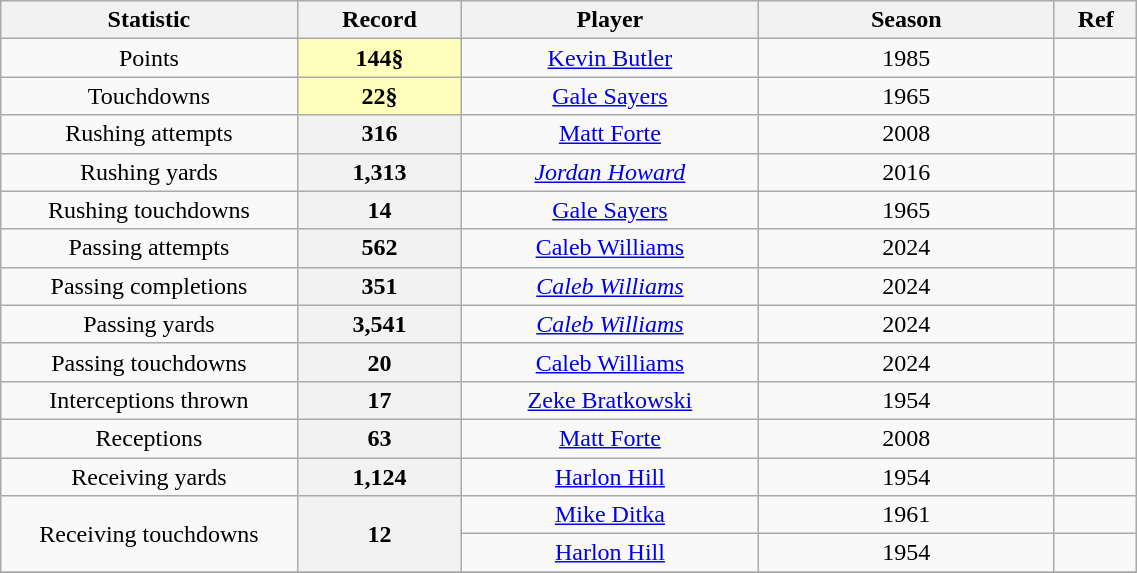<table class="sortable wikitable" style="text-align:center" width="60%">
<tr>
<th scope="col" width=18%>Statistic</th>
<th scope="col" width=10% class="unsortable">Record</th>
<th scope="col" width=18%>Player</th>
<th scope="col" width=18%>Season</th>
<th scope="col" width=5% class="unsortable">Ref</th>
</tr>
<tr>
<td>Points</td>
<th style="background-color:#ffffbb">144§</th>
<td><a href='#'>Kevin Butler</a></td>
<td>1985</td>
<td></td>
</tr>
<tr>
<td>Touchdowns</td>
<th style="background-color:#ffffbb">22§</th>
<td><a href='#'>Gale Sayers</a></td>
<td>1965</td>
<td></td>
</tr>
<tr>
<td>Rushing attempts</td>
<th>316</th>
<td><a href='#'>Matt Forte</a></td>
<td>2008</td>
<td></td>
</tr>
<tr>
<td>Rushing yards</td>
<th>1,313</th>
<td><em><a href='#'>Jordan Howard</a></em></td>
<td>2016</td>
<td></td>
</tr>
<tr>
<td>Rushing touchdowns</td>
<th>14</th>
<td><a href='#'>Gale Sayers</a></td>
<td>1965</td>
<td></td>
</tr>
<tr>
<td>Passing attempts</td>
<th>562</th>
<td><a href='#'>Caleb Williams</a></td>
<td>2024</td>
<td></td>
</tr>
<tr>
<td>Passing completions</td>
<th>351</th>
<td><em><a href='#'>Caleb Williams</a></em></td>
<td>2024</td>
<td></td>
</tr>
<tr>
<td>Passing yards</td>
<th>3,541</th>
<td><em><a href='#'>Caleb Williams</a></em></td>
<td>2024</td>
<td></td>
</tr>
<tr>
<td>Passing touchdowns</td>
<th>20</th>
<td><a href='#'>Caleb Williams</a></td>
<td>2024</td>
<td></td>
</tr>
<tr>
<td>Interceptions thrown</td>
<th>17</th>
<td><a href='#'>Zeke Bratkowski</a></td>
<td>1954</td>
<td></td>
</tr>
<tr>
<td>Receptions</td>
<th>63</th>
<td><a href='#'>Matt Forte</a></td>
<td>2008</td>
<td></td>
</tr>
<tr>
<td>Receiving yards</td>
<th>1,124</th>
<td><a href='#'>Harlon Hill</a></td>
<td>1954</td>
<td></td>
</tr>
<tr>
<td rowSpan="2">Receiving touchdowns</td>
<th rowSpan="2">12</th>
<td><a href='#'>Mike Ditka</a></td>
<td>1961</td>
<td></td>
</tr>
<tr>
<td><a href='#'>Harlon Hill</a></td>
<td>1954</td>
<td></td>
</tr>
<tr>
</tr>
</table>
